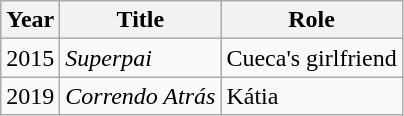<table class="wikitable sortable">
<tr>
<th>Year</th>
<th>Title</th>
<th>Role</th>
</tr>
<tr>
<td>2015</td>
<td><em>Superpai</em></td>
<td>Cueca's girlfriend</td>
</tr>
<tr>
<td>2019</td>
<td><em>Correndo Atrás</em></td>
<td>Kátia</td>
</tr>
</table>
